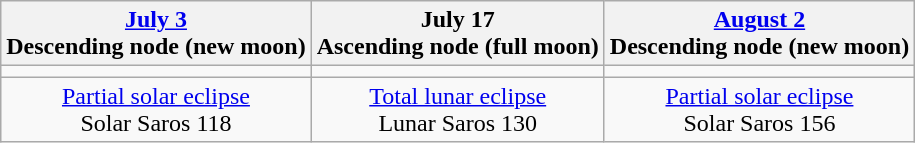<table class="wikitable">
<tr>
<th><a href='#'>July 3</a><br>Descending node (new moon)<br></th>
<th>July 17<br>Ascending node (full moon)<br></th>
<th><a href='#'>August 2</a><br>Descending node (new moon)<br></th>
</tr>
<tr>
<td></td>
<td></td>
<td></td>
</tr>
<tr align=center>
<td><a href='#'>Partial solar eclipse</a><br>Solar Saros 118</td>
<td><a href='#'>Total lunar eclipse</a><br>Lunar Saros 130</td>
<td><a href='#'>Partial solar eclipse</a><br>Solar Saros 156</td>
</tr>
</table>
